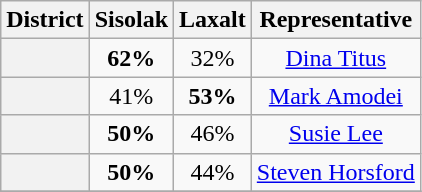<table class=wikitable>
<tr>
<th>District</th>
<th>Sisolak</th>
<th>Laxalt</th>
<th>Representative</th>
</tr>
<tr align=center>
<th></th>
<td><strong>62%</strong></td>
<td>32%</td>
<td><a href='#'>Dina Titus</a></td>
</tr>
<tr align=center>
<th></th>
<td>41%</td>
<td><strong>53%</strong></td>
<td><a href='#'>Mark Amodei</a></td>
</tr>
<tr align=center>
<th></th>
<td><strong>50%</strong></td>
<td>46%</td>
<td><a href='#'>Susie Lee</a></td>
</tr>
<tr align=center>
<th></th>
<td><strong>50%</strong></td>
<td>44%</td>
<td><a href='#'>Steven Horsford</a></td>
</tr>
<tr align=center>
</tr>
</table>
